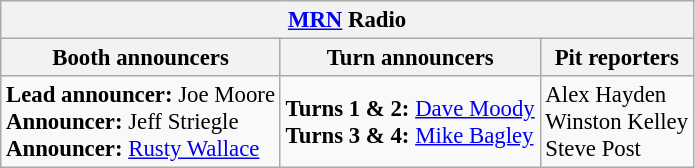<table class="wikitable" style="font-size: 95%;">
<tr>
<th colspan="3"><a href='#'>MRN</a> Radio</th>
</tr>
<tr>
<th>Booth announcers</th>
<th>Turn announcers</th>
<th>Pit reporters</th>
</tr>
<tr>
<td><strong>Lead announcer:</strong> Joe Moore<br><strong>Announcer:</strong> Jeff Striegle<br><strong>Announcer:</strong> <a href='#'>Rusty Wallace</a></td>
<td><strong>Turns 1 & 2:</strong> <a href='#'>Dave Moody</a><br><strong>Turns 3 & 4:</strong> <a href='#'>Mike Bagley</a></td>
<td>Alex Hayden<br>Winston Kelley<br>Steve Post</td>
</tr>
</table>
